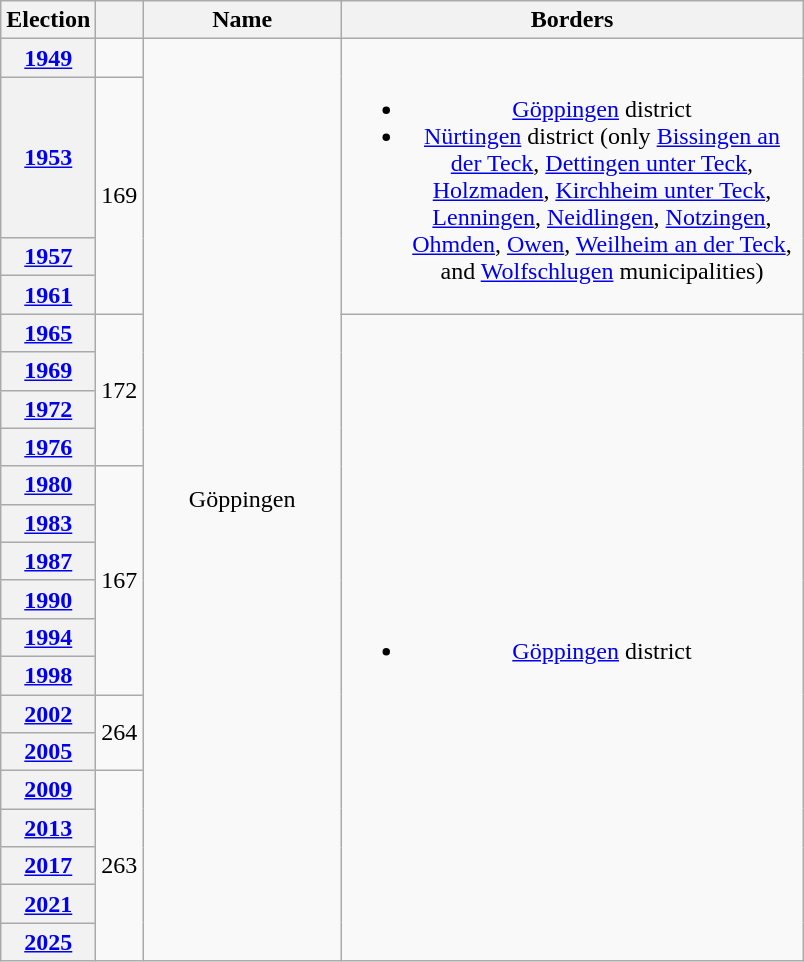<table class=wikitable style="text-align:center">
<tr>
<th>Election</th>
<th></th>
<th width=125px>Name</th>
<th width=300px>Borders</th>
</tr>
<tr>
<th><a href='#'>1949</a></th>
<td></td>
<td rowspan=21>Göppingen</td>
<td rowspan=4><br><ul><li><a href='#'>Göppingen</a> district</li><li><a href='#'>Nürtingen</a> district (only <a href='#'>Bissingen an der Teck</a>, <a href='#'>Dettingen unter Teck</a>, <a href='#'>Holzmaden</a>, <a href='#'>Kirchheim unter Teck</a>, <a href='#'>Lenningen</a>, <a href='#'>Neidlingen</a>, <a href='#'>Notzingen</a>, <a href='#'>Ohmden</a>, <a href='#'>Owen</a>, <a href='#'>Weilheim an der Teck</a>, and <a href='#'>Wolfschlugen</a> municipalities)</li></ul></td>
</tr>
<tr>
<th><a href='#'>1953</a></th>
<td rowspan=3>169</td>
</tr>
<tr>
<th><a href='#'>1957</a></th>
</tr>
<tr>
<th><a href='#'>1961</a></th>
</tr>
<tr>
<th><a href='#'>1965</a></th>
<td rowspan=4>172</td>
<td rowspan=17><br><ul><li><a href='#'>Göppingen</a> district</li></ul></td>
</tr>
<tr>
<th><a href='#'>1969</a></th>
</tr>
<tr>
<th><a href='#'>1972</a></th>
</tr>
<tr>
<th><a href='#'>1976</a></th>
</tr>
<tr>
<th><a href='#'>1980</a></th>
<td rowspan=6>167</td>
</tr>
<tr>
<th><a href='#'>1983</a></th>
</tr>
<tr>
<th><a href='#'>1987</a></th>
</tr>
<tr>
<th><a href='#'>1990</a></th>
</tr>
<tr>
<th><a href='#'>1994</a></th>
</tr>
<tr>
<th><a href='#'>1998</a></th>
</tr>
<tr>
<th><a href='#'>2002</a></th>
<td rowspan=2>264</td>
</tr>
<tr>
<th><a href='#'>2005</a></th>
</tr>
<tr>
<th><a href='#'>2009</a></th>
<td rowspan=5>263</td>
</tr>
<tr>
<th><a href='#'>2013</a></th>
</tr>
<tr>
<th><a href='#'>2017</a></th>
</tr>
<tr>
<th><a href='#'>2021</a></th>
</tr>
<tr>
<th><a href='#'>2025</a></th>
</tr>
</table>
